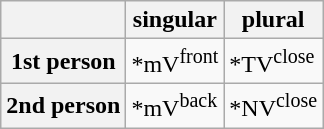<table class="wikitable">
<tr>
<th></th>
<th>singular</th>
<th>plural</th>
</tr>
<tr>
<th>1st person</th>
<td>*mV<sup>front</sup></td>
<td>*TV<sup>close</sup></td>
</tr>
<tr>
<th>2nd person</th>
<td>*mV<sup>back</sup></td>
<td>*NV<sup>close</sup></td>
</tr>
</table>
